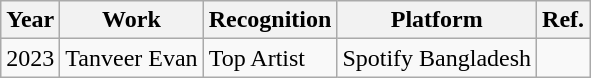<table class="wikitable">
<tr>
<th>Year</th>
<th>Work</th>
<th>Recognition</th>
<th>Platform</th>
<th>Ref.</th>
</tr>
<tr>
<td>2023</td>
<td>Tanveer Evan</td>
<td>Top Artist</td>
<td>Spotify Bangladesh</td>
<td></td>
</tr>
</table>
